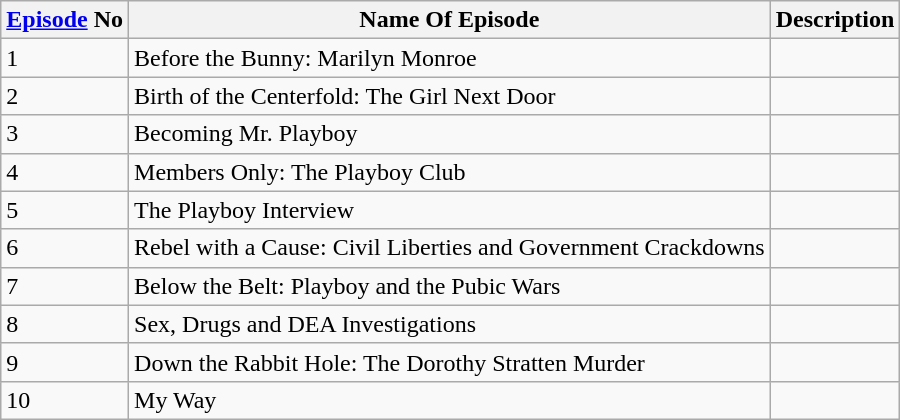<table class="wikitable">
<tr>
<th><a href='#'>Episode</a> No</th>
<th>Name Of Episode</th>
<th>Description</th>
</tr>
<tr>
<td>1</td>
<td>Before the Bunny: Marilyn Monroe</td>
<td></td>
</tr>
<tr>
<td>2</td>
<td>Birth of the Centerfold: The Girl Next Door</td>
<td></td>
</tr>
<tr>
<td>3</td>
<td>Becoming Mr. Playboy</td>
<td></td>
</tr>
<tr>
<td>4</td>
<td>Members Only: The Playboy Club</td>
<td></td>
</tr>
<tr>
<td>5</td>
<td>The Playboy Interview</td>
<td></td>
</tr>
<tr>
<td>6</td>
<td>Rebel with a Cause: Civil Liberties and Government Crackdowns</td>
<td></td>
</tr>
<tr>
<td>7</td>
<td>Below the Belt: Playboy and the Pubic Wars</td>
<td></td>
</tr>
<tr>
<td>8</td>
<td>Sex, Drugs and DEA Investigations</td>
<td></td>
</tr>
<tr>
<td>9</td>
<td>Down the Rabbit Hole: The Dorothy Stratten Murder</td>
<td></td>
</tr>
<tr>
<td>10</td>
<td>My Way</td>
<td></td>
</tr>
</table>
